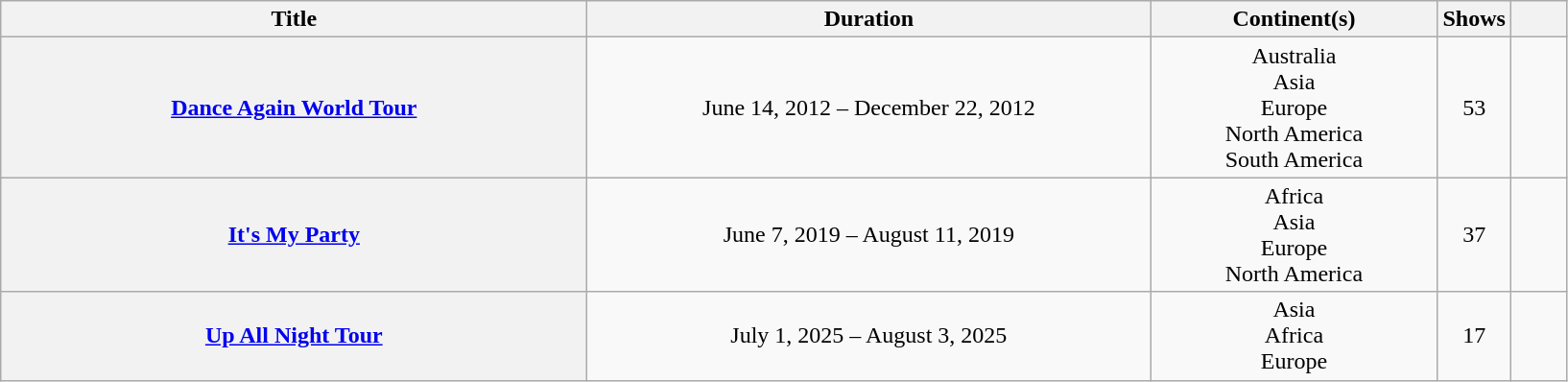<table class="wikitable sortable plainrowheaders" style="text-align:center;">
<tr>
<th scope="col" style="width:25em;">Title</th>
<th scope="col" style="width:24em;">Duration</th>
<th scope="col" style="width:12em;">Continent(s)</th>
<th scope="col">Shows</th>
<th scope="col" style="width:2em;" class="unsortable"></th>
</tr>
<tr>
<th scope="row"><a href='#'>Dance Again World Tour</a></th>
<td>June 14, 2012 – December 22, 2012</td>
<td>Australia<br>Asia<br>Europe<br>North America<br>South America</td>
<td>53</td>
<td></td>
</tr>
<tr>
<th scope="row"><a href='#'>It's My Party</a></th>
<td>June 7, 2019 – August 11, 2019</td>
<td>Africa<br>Asia<br>Europe<br>North America</td>
<td>37</td>
<td></td>
</tr>
<tr>
<th ! scope="row"><a href='#'>Up All Night Tour</a></th>
<td>July 1, 2025 – August 3, 2025</td>
<td>Asia<br>Africa<br>Europe</td>
<td>17</td>
<td></td>
</tr>
</table>
